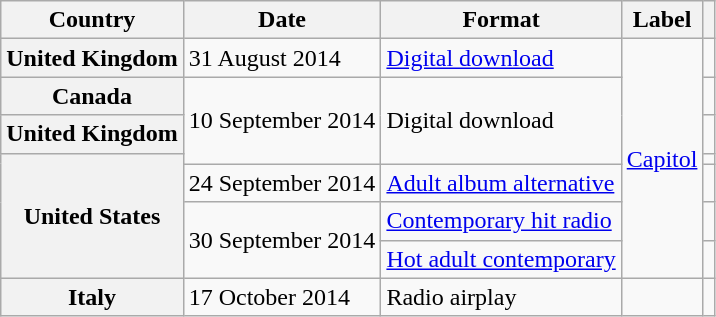<table class="wikitable plainrowheaders">
<tr>
<th scope="col">Country</th>
<th scope="col">Date</th>
<th scope="col">Format</th>
<th scope="col">Label</th>
<th scope="col"></th>
</tr>
<tr>
<th scope="row">United Kingdom</th>
<td>31 August 2014</td>
<td><a href='#'>Digital download</a></td>
<td rowspan="7"><a href='#'>Capitol</a></td>
<td></td>
</tr>
<tr>
<th scope="row">Canada</th>
<td rowspan="3">10 September 2014</td>
<td rowspan="3">Digital download </td>
<td></td>
</tr>
<tr>
<th scope="row">United Kingdom</th>
<td></td>
</tr>
<tr>
<th scope="row" rowspan="4">United States</th>
<td></td>
</tr>
<tr>
<td>24 September 2014</td>
<td><a href='#'>Adult album alternative</a></td>
<td></td>
</tr>
<tr>
<td rowspan="2">30 September 2014</td>
<td><a href='#'>Contemporary hit radio</a></td>
<td></td>
</tr>
<tr>
<td><a href='#'>Hot adult contemporary</a></td>
<td></td>
</tr>
<tr>
<th scope="row">Italy</th>
<td>17 October 2014</td>
<td>Radio airplay</td>
<td></td>
<td></td>
</tr>
</table>
